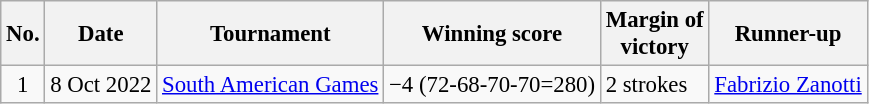<table class="wikitable" style="font-size:95%;">
<tr>
<th>No.</th>
<th>Date</th>
<th>Tournament</th>
<th>Winning score</th>
<th>Margin of<br>victory</th>
<th>Runner-up</th>
</tr>
<tr>
<td align=center>1</td>
<td align=right>8 Oct 2022</td>
<td><a href='#'>South American Games</a></td>
<td>−4 (72-68-70-70=280)</td>
<td>2 strokes</td>
<td> <a href='#'>Fabrizio Zanotti</a></td>
</tr>
</table>
